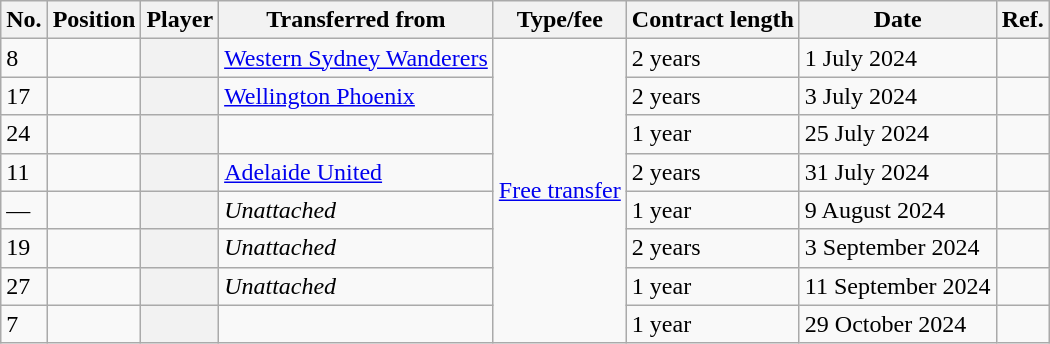<table class="wikitable plainrowheaders sortable" style="text-align:center; text-align:left">
<tr>
<th scope="col">No.</th>
<th scope="col">Position</th>
<th scope="col">Player</th>
<th scope="col">Transferred from</th>
<th scope="col">Type/fee</th>
<th scope="col">Contract length</th>
<th scope="col">Date</th>
<th class="unsortable" scope="col">Ref.</th>
</tr>
<tr>
<td>8</td>
<td></td>
<th scope="row"></th>
<td><a href='#'>Western Sydney Wanderers</a></td>
<td rowspan="8"><a href='#'>Free transfer</a></td>
<td>2 years</td>
<td>1 July 2024</td>
<td></td>
</tr>
<tr>
<td>17</td>
<td></td>
<th scope="row"></th>
<td><a href='#'>Wellington Phoenix</a></td>
<td>2 years</td>
<td>3 July 2024</td>
<td></td>
</tr>
<tr>
<td>24</td>
<td></td>
<th scope="row"></th>
<td></td>
<td>1 year</td>
<td>25 July 2024</td>
<td></td>
</tr>
<tr>
<td>11</td>
<td></td>
<th scope="row"></th>
<td><a href='#'>Adelaide United</a></td>
<td>2 years</td>
<td>31 July 2024</td>
<td></td>
</tr>
<tr>
<td>—</td>
<td></td>
<th scope="row"></th>
<td><em>Unattached</em></td>
<td>1 year</td>
<td>9 August 2024</td>
<td></td>
</tr>
<tr>
<td>19</td>
<td></td>
<th scope="row"></th>
<td><em>Unattached</em></td>
<td>2 years</td>
<td>3 September 2024</td>
<td></td>
</tr>
<tr>
<td>27</td>
<td></td>
<th scope="row"></th>
<td><em>Unattached</em></td>
<td>1 year</td>
<td>11 September 2024</td>
<td></td>
</tr>
<tr>
<td>7</td>
<td></td>
<th scope="row"></th>
<td></td>
<td>1 year</td>
<td>29 October 2024</td>
<td></td>
</tr>
</table>
